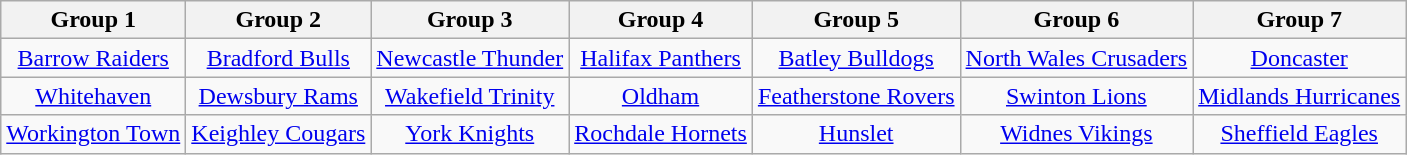<table class="wikitable" style="text-align:center;">
<tr>
<th>Group 1</th>
<th>Group 2</th>
<th>Group 3</th>
<th>Group 4</th>
<th>Group 5</th>
<th>Group 6</th>
<th>Group 7</th>
</tr>
<tr>
<td><a href='#'>Barrow Raiders</a></td>
<td><a href='#'>Bradford Bulls</a></td>
<td><a href='#'>Newcastle Thunder</a></td>
<td><a href='#'>Halifax Panthers</a></td>
<td><a href='#'>Batley Bulldogs</a></td>
<td><a href='#'>North Wales Crusaders</a></td>
<td><a href='#'>Doncaster</a></td>
</tr>
<tr>
<td><a href='#'>Whitehaven</a></td>
<td><a href='#'>Dewsbury Rams</a></td>
<td><a href='#'>Wakefield Trinity</a></td>
<td><a href='#'>Oldham</a></td>
<td><a href='#'>Featherstone Rovers</a></td>
<td><a href='#'>Swinton Lions</a></td>
<td><a href='#'>Midlands Hurricanes</a></td>
</tr>
<tr>
<td><a href='#'>Workington Town</a></td>
<td><a href='#'>Keighley Cougars</a></td>
<td><a href='#'>York Knights</a></td>
<td><a href='#'>Rochdale Hornets</a></td>
<td><a href='#'>Hunslet</a></td>
<td><a href='#'>Widnes Vikings</a></td>
<td><a href='#'>Sheffield Eagles</a></td>
</tr>
</table>
